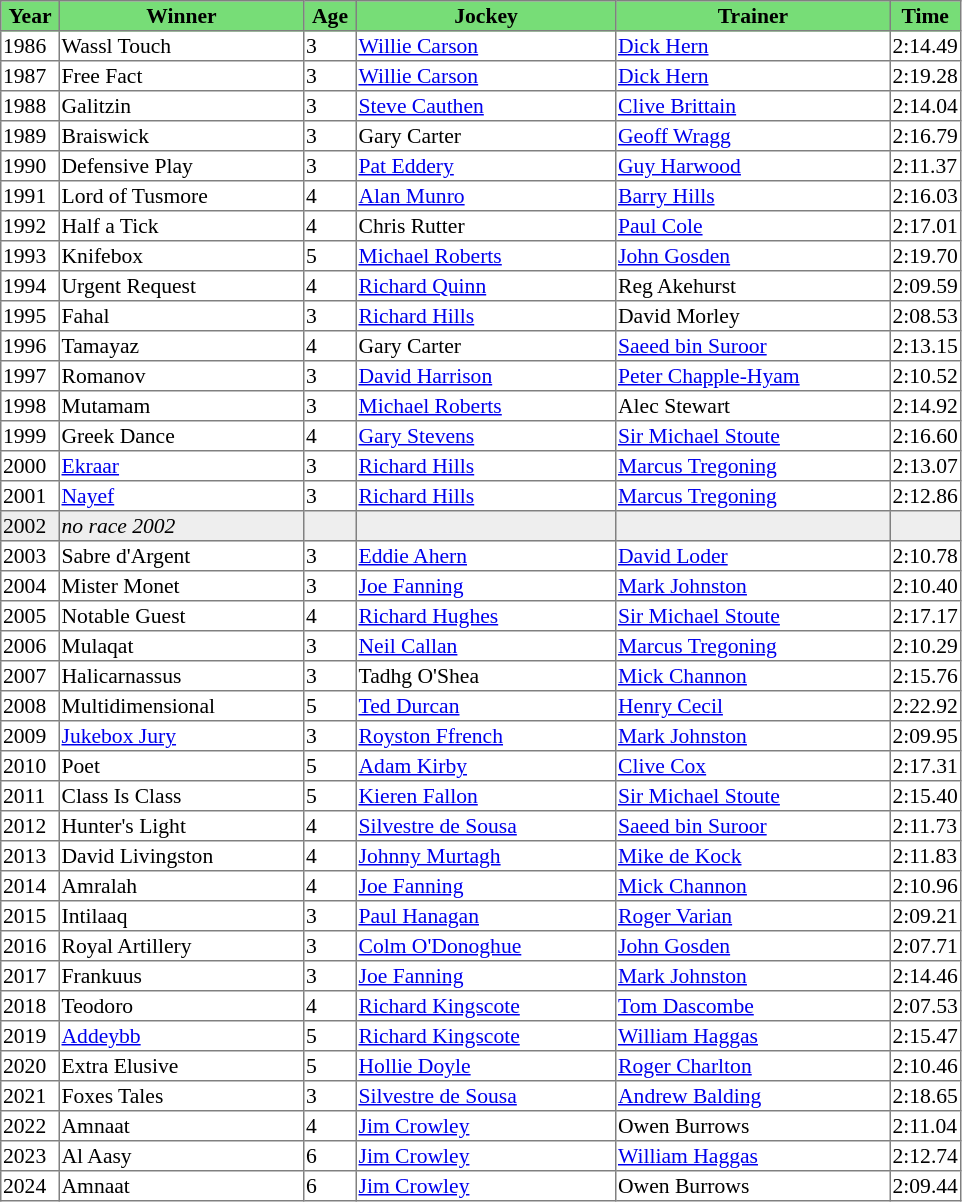<table class = "sortable" | border="1" style="border-collapse: collapse; font-size:90%">
<tr bgcolor="#77dd77" align="center">
<th width="36px"><strong>Year</strong><br></th>
<th width="160px"><strong>Winner</strong><br></th>
<th width="32px"><strong>Age</strong><br></th>
<th width="170px"><strong>Jockey</strong><br></th>
<th width="180px"><strong>Trainer</strong><br></th>
<th><strong>Time</strong><br></th>
</tr>
<tr>
<td>1986</td>
<td>Wassl Touch</td>
<td>3</td>
<td><a href='#'>Willie Carson</a></td>
<td><a href='#'>Dick Hern</a></td>
<td>2:14.49</td>
</tr>
<tr>
<td>1987</td>
<td>Free Fact</td>
<td>3</td>
<td><a href='#'>Willie Carson</a></td>
<td><a href='#'>Dick Hern</a></td>
<td>2:19.28</td>
</tr>
<tr>
<td>1988</td>
<td>Galitzin</td>
<td>3</td>
<td><a href='#'>Steve Cauthen</a></td>
<td><a href='#'>Clive Brittain</a></td>
<td>2:14.04</td>
</tr>
<tr>
<td>1989</td>
<td>Braiswick</td>
<td>3</td>
<td>Gary Carter</td>
<td><a href='#'>Geoff Wragg</a></td>
<td>2:16.79</td>
</tr>
<tr>
<td>1990</td>
<td>Defensive Play</td>
<td>3</td>
<td><a href='#'>Pat Eddery</a></td>
<td><a href='#'>Guy Harwood</a></td>
<td>2:11.37</td>
</tr>
<tr>
<td>1991</td>
<td>Lord of Tusmore</td>
<td>4</td>
<td><a href='#'>Alan Munro</a></td>
<td><a href='#'>Barry Hills</a></td>
<td>2:16.03</td>
</tr>
<tr>
<td>1992</td>
<td>Half a Tick</td>
<td>4</td>
<td>Chris Rutter</td>
<td><a href='#'>Paul Cole</a></td>
<td>2:17.01</td>
</tr>
<tr>
<td>1993</td>
<td>Knifebox</td>
<td>5</td>
<td><a href='#'>Michael Roberts</a></td>
<td><a href='#'>John Gosden</a></td>
<td>2:19.70</td>
</tr>
<tr>
<td>1994</td>
<td>Urgent Request</td>
<td>4</td>
<td><a href='#'>Richard Quinn</a></td>
<td>Reg Akehurst</td>
<td>2:09.59</td>
</tr>
<tr>
<td>1995</td>
<td>Fahal</td>
<td>3</td>
<td><a href='#'>Richard Hills</a></td>
<td>David Morley</td>
<td>2:08.53</td>
</tr>
<tr>
<td>1996</td>
<td>Tamayaz</td>
<td>4</td>
<td>Gary Carter</td>
<td><a href='#'>Saeed bin Suroor</a></td>
<td>2:13.15</td>
</tr>
<tr>
<td>1997</td>
<td>Romanov</td>
<td>3</td>
<td><a href='#'>David Harrison</a></td>
<td><a href='#'>Peter Chapple-Hyam</a></td>
<td>2:10.52</td>
</tr>
<tr>
<td>1998</td>
<td>Mutamam</td>
<td>3</td>
<td><a href='#'>Michael Roberts</a></td>
<td>Alec Stewart</td>
<td>2:14.92</td>
</tr>
<tr>
<td>1999</td>
<td>Greek Dance</td>
<td>4</td>
<td><a href='#'>Gary Stevens</a></td>
<td><a href='#'>Sir Michael Stoute</a></td>
<td>2:16.60</td>
</tr>
<tr>
<td>2000</td>
<td><a href='#'>Ekraar</a></td>
<td>3</td>
<td><a href='#'>Richard Hills</a></td>
<td><a href='#'>Marcus Tregoning</a></td>
<td>2:13.07</td>
</tr>
<tr>
<td>2001</td>
<td><a href='#'>Nayef</a></td>
<td>3</td>
<td><a href='#'>Richard Hills</a></td>
<td><a href='#'>Marcus Tregoning</a></td>
<td>2:12.86</td>
</tr>
<tr bgcolor="#eeeeee">
<td><span>2002</span></td>
<td><em>no race 2002</em> </td>
<td></td>
<td></td>
<td></td>
<td></td>
</tr>
<tr>
<td>2003</td>
<td>Sabre d'Argent</td>
<td>3</td>
<td><a href='#'>Eddie Ahern</a></td>
<td><a href='#'>David Loder</a></td>
<td>2:10.78</td>
</tr>
<tr>
<td>2004</td>
<td>Mister Monet</td>
<td>3</td>
<td><a href='#'>Joe Fanning</a></td>
<td><a href='#'>Mark Johnston</a></td>
<td>2:10.40</td>
</tr>
<tr>
<td>2005</td>
<td>Notable Guest</td>
<td>4</td>
<td><a href='#'>Richard Hughes</a></td>
<td><a href='#'>Sir Michael Stoute</a></td>
<td>2:17.17</td>
</tr>
<tr>
<td>2006</td>
<td>Mulaqat</td>
<td>3</td>
<td><a href='#'>Neil Callan</a></td>
<td><a href='#'>Marcus Tregoning</a></td>
<td>2:10.29</td>
</tr>
<tr>
<td>2007</td>
<td>Halicarnassus</td>
<td>3</td>
<td>Tadhg O'Shea</td>
<td><a href='#'>Mick Channon</a></td>
<td>2:15.76</td>
</tr>
<tr>
<td>2008</td>
<td>Multidimensional</td>
<td>5</td>
<td><a href='#'>Ted Durcan</a></td>
<td><a href='#'>Henry Cecil</a></td>
<td>2:22.92</td>
</tr>
<tr>
<td>2009</td>
<td><a href='#'>Jukebox Jury</a></td>
<td>3</td>
<td><a href='#'>Royston Ffrench</a></td>
<td><a href='#'>Mark Johnston</a></td>
<td>2:09.95</td>
</tr>
<tr>
<td>2010</td>
<td>Poet</td>
<td>5</td>
<td><a href='#'>Adam Kirby</a></td>
<td><a href='#'>Clive Cox</a></td>
<td>2:17.31</td>
</tr>
<tr>
<td>2011</td>
<td>Class Is Class</td>
<td>5</td>
<td><a href='#'>Kieren Fallon</a></td>
<td><a href='#'>Sir Michael Stoute</a></td>
<td>2:15.40</td>
</tr>
<tr>
<td>2012</td>
<td>Hunter's Light</td>
<td>4</td>
<td><a href='#'>Silvestre de Sousa</a></td>
<td><a href='#'>Saeed bin Suroor</a></td>
<td>2:11.73</td>
</tr>
<tr>
<td>2013</td>
<td>David Livingston</td>
<td>4</td>
<td><a href='#'>Johnny Murtagh</a></td>
<td><a href='#'>Mike de Kock</a></td>
<td>2:11.83</td>
</tr>
<tr>
<td>2014</td>
<td>Amralah</td>
<td>4</td>
<td><a href='#'>Joe Fanning</a></td>
<td><a href='#'>Mick Channon</a></td>
<td>2:10.96</td>
</tr>
<tr>
<td>2015</td>
<td>Intilaaq</td>
<td>3</td>
<td><a href='#'>Paul Hanagan</a></td>
<td><a href='#'>Roger Varian</a></td>
<td>2:09.21</td>
</tr>
<tr>
<td>2016</td>
<td>Royal Artillery</td>
<td>3</td>
<td><a href='#'>Colm O'Donoghue</a></td>
<td><a href='#'>John Gosden</a></td>
<td>2:07.71</td>
</tr>
<tr>
<td>2017</td>
<td>Frankuus</td>
<td>3</td>
<td><a href='#'>Joe Fanning</a></td>
<td><a href='#'>Mark Johnston</a></td>
<td>2:14.46</td>
</tr>
<tr>
<td>2018</td>
<td>Teodoro</td>
<td>4</td>
<td><a href='#'>Richard Kingscote</a></td>
<td><a href='#'>Tom Dascombe</a></td>
<td>2:07.53</td>
</tr>
<tr>
<td>2019</td>
<td><a href='#'>Addeybb</a></td>
<td>5</td>
<td><a href='#'>Richard Kingscote</a></td>
<td><a href='#'>William Haggas</a></td>
<td>2:15.47</td>
</tr>
<tr>
<td>2020</td>
<td>Extra Elusive</td>
<td>5</td>
<td><a href='#'>Hollie Doyle</a></td>
<td><a href='#'>Roger Charlton</a></td>
<td>2:10.46</td>
</tr>
<tr>
<td>2021</td>
<td>Foxes Tales</td>
<td>3</td>
<td><a href='#'>Silvestre de Sousa</a></td>
<td><a href='#'>Andrew Balding</a></td>
<td>2:18.65</td>
</tr>
<tr>
<td>2022</td>
<td>Amnaat</td>
<td>4</td>
<td><a href='#'>Jim Crowley</a></td>
<td>Owen Burrows</td>
<td>2:11.04</td>
</tr>
<tr>
<td>2023</td>
<td>Al Aasy</td>
<td>6</td>
<td><a href='#'>Jim Crowley</a></td>
<td><a href='#'>William Haggas</a></td>
<td>2:12.74</td>
</tr>
<tr>
<td>2024</td>
<td>Amnaat</td>
<td>6</td>
<td><a href='#'>Jim Crowley</a></td>
<td>Owen Burrows</td>
<td>2:09.44</td>
</tr>
</table>
